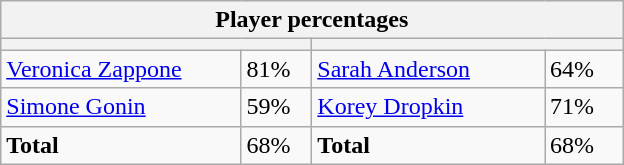<table class="wikitable">
<tr>
<th colspan=4 width=400>Player percentages</th>
</tr>
<tr>
<th colspan=2 width=200 style="white-space:nowrap;"></th>
<th colspan=2 width=200 style="white-space:nowrap;"></th>
</tr>
<tr>
<td><a href='#'>Veronica Zappone</a></td>
<td>81%</td>
<td><a href='#'>Sarah Anderson</a></td>
<td>64%</td>
</tr>
<tr>
<td><a href='#'>Simone Gonin</a></td>
<td>59%</td>
<td><a href='#'>Korey Dropkin</a></td>
<td>71%</td>
</tr>
<tr>
<td><strong>Total</strong></td>
<td>68%</td>
<td><strong>Total</strong></td>
<td>68%</td>
</tr>
</table>
